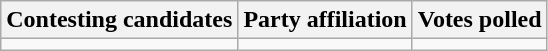<table class="wikitable sortable">
<tr>
<th>Contesting candidates</th>
<th>Party affiliation</th>
<th>Votes polled</th>
</tr>
<tr>
<td></td>
<td></td>
<td></td>
</tr>
</table>
